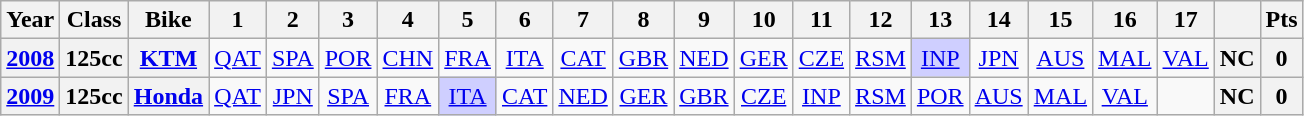<table class="wikitable" style="text-align:center">
<tr>
<th>Year</th>
<th>Class</th>
<th>Bike</th>
<th>1</th>
<th>2</th>
<th>3</th>
<th>4</th>
<th>5</th>
<th>6</th>
<th>7</th>
<th>8</th>
<th>9</th>
<th>10</th>
<th>11</th>
<th>12</th>
<th>13</th>
<th>14</th>
<th>15</th>
<th>16</th>
<th>17</th>
<th></th>
<th>Pts</th>
</tr>
<tr>
<th><a href='#'>2008</a></th>
<th>125cc</th>
<th><a href='#'>KTM</a></th>
<td><a href='#'>QAT</a></td>
<td><a href='#'>SPA</a></td>
<td><a href='#'>POR</a></td>
<td><a href='#'>CHN</a></td>
<td><a href='#'>FRA</a></td>
<td><a href='#'>ITA</a></td>
<td><a href='#'>CAT</a></td>
<td><a href='#'>GBR</a></td>
<td><a href='#'>NED</a></td>
<td><a href='#'>GER</a></td>
<td><a href='#'>CZE</a></td>
<td><a href='#'>RSM</a></td>
<td style="background:#cfcfff;"><a href='#'>INP</a><br></td>
<td><a href='#'>JPN</a></td>
<td><a href='#'>AUS</a></td>
<td><a href='#'>MAL</a></td>
<td><a href='#'>VAL</a></td>
<th>NC</th>
<th>0</th>
</tr>
<tr>
<th><a href='#'>2009</a></th>
<th>125cc</th>
<th><a href='#'>Honda</a></th>
<td><a href='#'>QAT</a></td>
<td><a href='#'>JPN</a></td>
<td><a href='#'>SPA</a></td>
<td><a href='#'>FRA</a></td>
<td style="background:#cfcfff;"><a href='#'>ITA</a><br></td>
<td><a href='#'>CAT</a></td>
<td><a href='#'>NED</a></td>
<td><a href='#'>GER</a></td>
<td><a href='#'>GBR</a></td>
<td><a href='#'>CZE</a></td>
<td><a href='#'>INP</a></td>
<td><a href='#'>RSM</a></td>
<td><a href='#'>POR</a></td>
<td><a href='#'>AUS</a></td>
<td><a href='#'>MAL</a></td>
<td><a href='#'>VAL</a></td>
<td></td>
<th>NC</th>
<th>0</th>
</tr>
</table>
